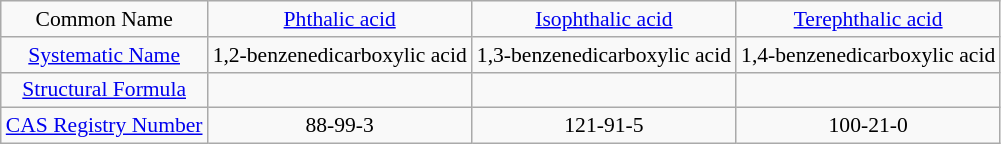<table class="wikitable" style="text-align:center; font-size:90%">
<tr>
<td>Common Name</td>
<td><a href='#'>Phthalic acid</a></td>
<td><a href='#'>Isophthalic acid</a></td>
<td><a href='#'>Terephthalic acid</a></td>
</tr>
<tr>
<td><a href='#'>Systematic Name</a></td>
<td>1,2-benzenedicarboxylic acid</td>
<td>1,3-benzenedicarboxylic acid</td>
<td>1,4-benzenedicarboxylic acid</td>
</tr>
<tr>
<td><a href='#'>Structural Formula</a></td>
<td></td>
<td></td>
<td></td>
</tr>
<tr>
<td><a href='#'>CAS Registry Number</a></td>
<td>88-99-3</td>
<td>121-91-5</td>
<td>100-21-0</td>
</tr>
</table>
